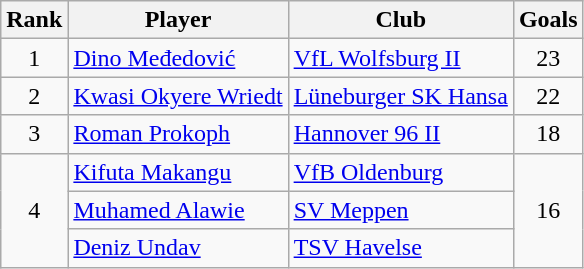<table class="wikitable sortable" style="text-align:center">
<tr>
<th>Rank</th>
<th>Player</th>
<th>Club</th>
<th>Goals</th>
</tr>
<tr>
<td>1</td>
<td align="left"> <a href='#'>Dino Međedović</a></td>
<td align="left"><a href='#'>VfL Wolfsburg II</a></td>
<td>23</td>
</tr>
<tr>
<td>2</td>
<td align="left"> <a href='#'>Kwasi Okyere Wriedt</a></td>
<td align="left"><a href='#'>Lüneburger SK Hansa</a></td>
<td>22</td>
</tr>
<tr>
<td>3</td>
<td align="left"> <a href='#'>Roman Prokoph</a></td>
<td align="left"><a href='#'>Hannover 96 II</a></td>
<td>18</td>
</tr>
<tr>
<td rowspan=3>4</td>
<td align="left"> <a href='#'>Kifuta Makangu</a></td>
<td align="left"><a href='#'>VfB Oldenburg</a></td>
<td rowspan=3>16</td>
</tr>
<tr>
<td align="left"> <a href='#'>Muhamed Alawie</a></td>
<td align="left"><a href='#'>SV Meppen</a></td>
</tr>
<tr>
<td align="left"> <a href='#'>Deniz Undav</a></td>
<td align="left"><a href='#'>TSV Havelse</a></td>
</tr>
</table>
